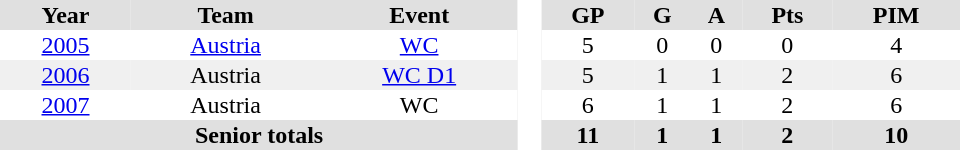<table border="0" cellpadding="1" cellspacing="0" style="text-align:center; width:40em">
<tr ALIGN="center" bgcolor="#e0e0e0">
<th>Year</th>
<th>Team</th>
<th>Event</th>
<th rowspan="99" bgcolor="#ffffff"> </th>
<th>GP</th>
<th>G</th>
<th>A</th>
<th>Pts</th>
<th>PIM</th>
</tr>
<tr>
<td><a href='#'>2005</a></td>
<td><a href='#'>Austria</a></td>
<td><a href='#'>WC</a></td>
<td>5</td>
<td>0</td>
<td>0</td>
<td>0</td>
<td>4</td>
</tr>
<tr bgcolor="#f0f0f0">
<td><a href='#'>2006</a></td>
<td>Austria</td>
<td><a href='#'>WC D1</a></td>
<td>5</td>
<td>1</td>
<td>1</td>
<td>2</td>
<td>6</td>
</tr>
<tr>
<td><a href='#'>2007</a></td>
<td>Austria</td>
<td>WC</td>
<td>6</td>
<td>1</td>
<td>1</td>
<td>2</td>
<td>6</td>
</tr>
<tr bgcolor="#e0e0e0">
<th colspan="3">Senior totals</th>
<th>11</th>
<th>1</th>
<th>1</th>
<th>2</th>
<th>10</th>
</tr>
</table>
